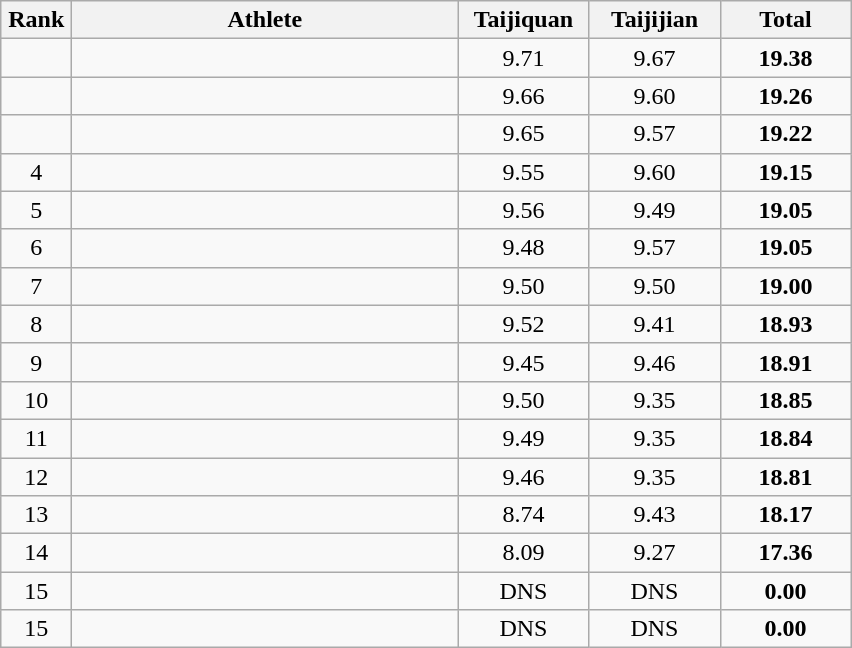<table class=wikitable style="text-align:center">
<tr>
<th width=40>Rank</th>
<th width=250>Athlete</th>
<th width=80>Taijiquan</th>
<th width=80>Taijijian</th>
<th width=80>Total</th>
</tr>
<tr>
<td></td>
<td align=left></td>
<td>9.71</td>
<td>9.67</td>
<td><strong>19.38</strong></td>
</tr>
<tr>
<td></td>
<td align=left></td>
<td>9.66</td>
<td>9.60</td>
<td><strong>19.26</strong></td>
</tr>
<tr>
<td></td>
<td align=left></td>
<td>9.65</td>
<td>9.57</td>
<td><strong>19.22</strong></td>
</tr>
<tr>
<td>4</td>
<td align=left></td>
<td>9.55</td>
<td>9.60</td>
<td><strong>19.15</strong></td>
</tr>
<tr>
<td>5</td>
<td align=left></td>
<td>9.56</td>
<td>9.49</td>
<td><strong>19.05</strong></td>
</tr>
<tr>
<td>6</td>
<td align=left></td>
<td>9.48</td>
<td>9.57</td>
<td><strong>19.05</strong></td>
</tr>
<tr>
<td>7</td>
<td align=left></td>
<td>9.50</td>
<td>9.50</td>
<td><strong>19.00</strong></td>
</tr>
<tr>
<td>8</td>
<td align=left></td>
<td>9.52</td>
<td>9.41</td>
<td><strong>18.93</strong></td>
</tr>
<tr>
<td>9</td>
<td align=left></td>
<td>9.45</td>
<td>9.46</td>
<td><strong>18.91</strong></td>
</tr>
<tr>
<td>10</td>
<td align=left></td>
<td>9.50</td>
<td>9.35</td>
<td><strong>18.85</strong></td>
</tr>
<tr>
<td>11</td>
<td align=left></td>
<td>9.49</td>
<td>9.35</td>
<td><strong>18.84</strong></td>
</tr>
<tr>
<td>12</td>
<td align=left></td>
<td>9.46</td>
<td>9.35</td>
<td><strong>18.81</strong></td>
</tr>
<tr>
<td>13</td>
<td align=left></td>
<td>8.74</td>
<td>9.43</td>
<td><strong>18.17</strong></td>
</tr>
<tr>
<td>14</td>
<td align=left></td>
<td>8.09</td>
<td>9.27</td>
<td><strong>17.36</strong></td>
</tr>
<tr>
<td>15</td>
<td align=left></td>
<td>DNS</td>
<td>DNS</td>
<td><strong>0.00</strong></td>
</tr>
<tr>
<td>15</td>
<td align=left></td>
<td>DNS</td>
<td>DNS</td>
<td><strong>0.00</strong></td>
</tr>
</table>
